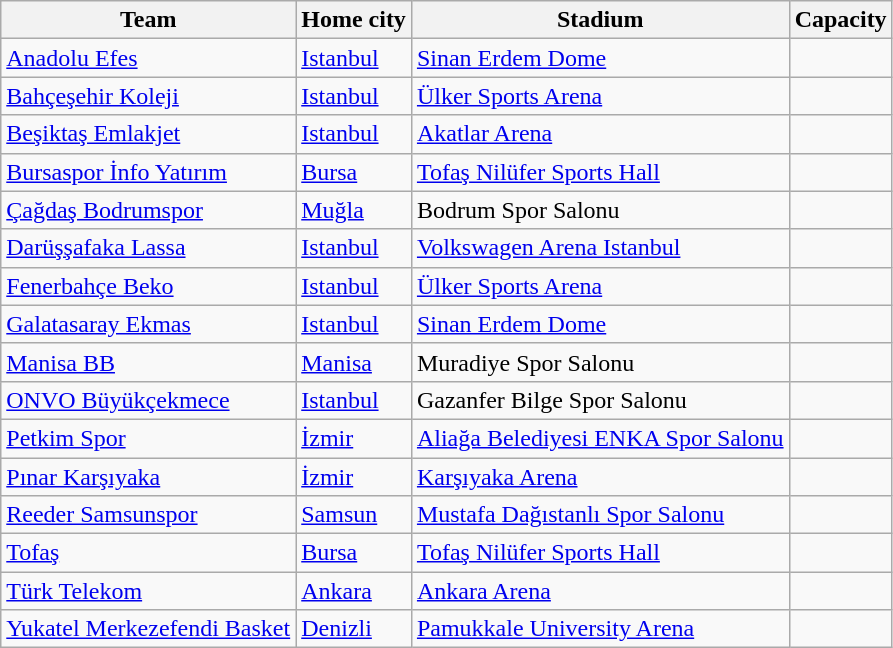<table class="wikitable sortable" style="text-align: left;">
<tr>
<th>Team</th>
<th>Home city</th>
<th>Stadium</th>
<th>Capacity</th>
</tr>
<tr>
<td><a href='#'>Anadolu Efes</a></td>
<td><a href='#'>Istanbul</a></td>
<td><a href='#'>Sinan Erdem Dome</a></td>
<td></td>
</tr>
<tr>
<td><a href='#'>Bahçeşehir Koleji</a></td>
<td><a href='#'>Istanbul</a></td>
<td><a href='#'>Ülker Sports Arena</a></td>
<td></td>
</tr>
<tr>
<td><a href='#'>Beşiktaş Emlakjet</a></td>
<td><a href='#'>Istanbul</a></td>
<td><a href='#'>Akatlar Arena</a></td>
<td></td>
</tr>
<tr>
<td><a href='#'>Bursaspor İnfo Yatırım</a></td>
<td><a href='#'>Bursa</a></td>
<td><a href='#'>Tofaş Nilüfer Sports Hall</a></td>
<td></td>
</tr>
<tr>
<td><a href='#'>Çağdaş Bodrumspor</a></td>
<td><a href='#'>Muğla</a></td>
<td>Bodrum Spor Salonu</td>
<td></td>
</tr>
<tr>
<td><a href='#'>Darüşşafaka Lassa</a></td>
<td><a href='#'>Istanbul</a></td>
<td><a href='#'>Volkswagen Arena Istanbul</a></td>
<td></td>
</tr>
<tr>
<td><a href='#'>Fenerbahçe Beko</a></td>
<td><a href='#'>Istanbul</a></td>
<td><a href='#'>Ülker Sports Arena</a></td>
<td></td>
</tr>
<tr>
<td><a href='#'>Galatasaray Ekmas</a></td>
<td><a href='#'>Istanbul</a></td>
<td><a href='#'>Sinan Erdem Dome</a></td>
<td></td>
</tr>
<tr>
<td><a href='#'>Manisa BB</a></td>
<td><a href='#'>Manisa</a></td>
<td>Muradiye Spor Salonu</td>
<td></td>
</tr>
<tr>
<td><a href='#'>ONVO Büyükçekmece</a></td>
<td><a href='#'>Istanbul</a></td>
<td>Gazanfer Bilge Spor Salonu</td>
<td></td>
</tr>
<tr>
<td><a href='#'>Petkim Spor</a></td>
<td><a href='#'>İzmir</a></td>
<td><a href='#'>Aliağa Belediyesi ENKA Spor Salonu</a></td>
<td></td>
</tr>
<tr>
<td><a href='#'>Pınar Karşıyaka</a></td>
<td><a href='#'>İzmir</a></td>
<td><a href='#'>Karşıyaka Arena</a></td>
<td></td>
</tr>
<tr>
<td><a href='#'>Reeder Samsunspor</a></td>
<td><a href='#'>Samsun</a></td>
<td><a href='#'>Mustafa Dağıstanlı Spor Salonu</a></td>
<td></td>
</tr>
<tr>
<td><a href='#'>Tofaş</a></td>
<td><a href='#'>Bursa</a></td>
<td><a href='#'>Tofaş Nilüfer Sports Hall</a></td>
<td></td>
</tr>
<tr>
<td><a href='#'>Türk Telekom</a></td>
<td><a href='#'>Ankara</a></td>
<td><a href='#'>Ankara Arena</a></td>
<td></td>
</tr>
<tr>
<td><a href='#'>Yukatel Merkezefendi Basket</a></td>
<td><a href='#'>Denizli</a></td>
<td><a href='#'>Pamukkale University Arena</a></td>
<td></td>
</tr>
</table>
